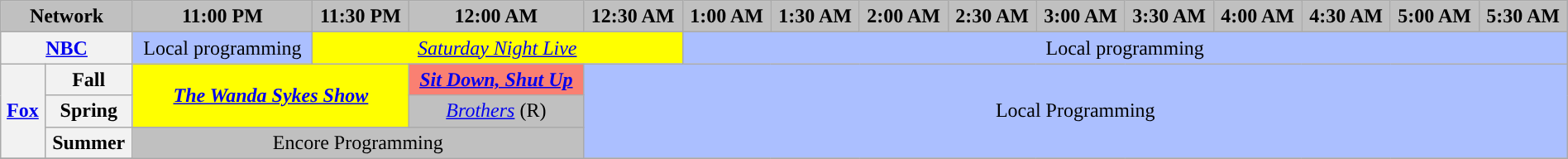<table class="wikitable" style="width:100%;margin-right:0;text-align:center">
<tr>
<th style="background-color:#C0C0C0;text-align:center" colspan="2">Network</th>
<th style="background-color:#C0C0C0;text-align:center">11:00 PM</th>
<th style="background-color:#C0C0C0;text-align:center">11:30 PM</th>
<th style="background-color:#C0C0C0;text-align:center">12:00 AM</th>
<th style="background-color:#C0C0C0;text-align:center">12:30 AM</th>
<th style="background-color:#C0C0C0;text-align:center">1:00 AM</th>
<th style="background-color:#C0C0C0;text-align:center">1:30 AM</th>
<th style="background-color:#C0C0C0;text-align:center">2:00 AM</th>
<th style="background-color:#C0C0C0;text-align:center">2:30 AM</th>
<th style="background-color:#C0C0C0;text-align:center">3:00 AM</th>
<th style="background-color:#C0C0C0;text-align:center">3:30 AM</th>
<th style="background-color:#C0C0C0;text-align:center">4:00 AM</th>
<th style="background-color:#C0C0C0;text-align:center">4:30 AM</th>
<th style="background-color:#C0C0C0;text-align:center">5:00 AM</th>
<th style="background-color:#C0C0C0;text-align:center">5:30 AM</th>
</tr>
<tr>
<th colspan="2"><a href='#'>NBC</a></th>
<td style="background:#abbfff">Local programming</td>
<td colspan="3" style="background:yellow"><em><a href='#'>Saturday Night Live</a></em></td>
<td colspan="10" style="background:#abbfff">Local programming </td>
</tr>
<tr>
<th colspan="1" rowspan="3"><a href='#'>Fox</a></th>
<th>Fall</th>
<td colspan="2" rowspan=2 style="background:yellow"><strong><em><a href='#'>The Wanda Sykes Show</a></em></strong></td>
<td colspan="1" style="background-color:#FA8072"><strong><em><a href='#'>Sit Down, Shut Up</a></em></strong></td>
<td colspan="11" rowspan="3" style="background:#abbfff">Local Programming</td>
</tr>
<tr>
<th>Spring</th>
<td style="background:#C0C0C0"><em><a href='#'>Brothers</a></em> (R)</td>
</tr>
<tr>
<th>Summer</th>
<td colspan="3" style="background:#C0C0C0">Encore Programming</td>
</tr>
<tr>
</tr>
</table>
